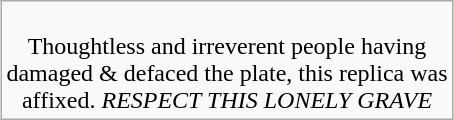<table class="wikitable" style="margin:1em auto; font-family: serif; font-size: 100%">
<tr>
<td style="text-align: center; font-size: 100%"><br>Thoughtless and irreverent people having<br>
damaged & defaced the plate, this replica was<br>
affixed. <em>RESPECT THIS LONELY GRAVE</em></td>
</tr>
</table>
